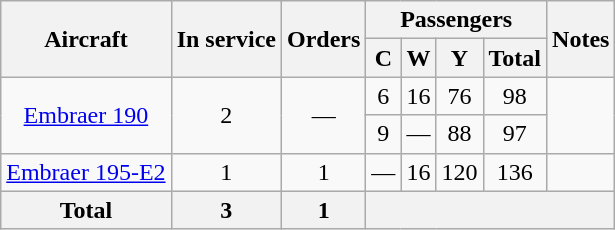<table class="wikitable" style="text-align:center">
<tr>
<th rowspan="2">Aircraft</th>
<th rowspan="2">In service</th>
<th rowspan="2">Orders</th>
<th colspan="4">Passengers</th>
<th rowspan="2">Notes</th>
</tr>
<tr>
<th><abbr>C</abbr></th>
<th><abbr>W</abbr></th>
<th><abbr>Y</abbr></th>
<th>Total</th>
</tr>
<tr>
<td rowspan="2"><a href='#'>Embraer 190</a></td>
<td rowspan="2">2</td>
<td rowspan="2">—</td>
<td>6</td>
<td>16</td>
<td>76</td>
<td>98</td>
<td rowspan="2"></td>
</tr>
<tr>
<td>9</td>
<td>—</td>
<td>88</td>
<td>97</td>
</tr>
<tr>
<td><a href='#'>Embraer 195-E2</a></td>
<td>1</td>
<td>1</td>
<td>—</td>
<td>16</td>
<td>120</td>
<td>136</td>
<td></td>
</tr>
<tr>
<th>Total</th>
<th>3</th>
<th>1</th>
<th colspan="5"></th>
</tr>
</table>
